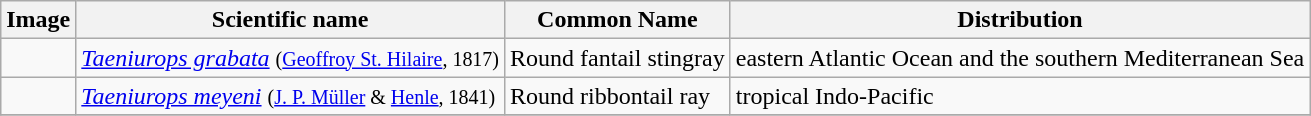<table class="wikitable">
<tr>
<th>Image</th>
<th>Scientific name</th>
<th>Common Name</th>
<th>Distribution</th>
</tr>
<tr>
<td></td>
<td><em><a href='#'>Taeniurops grabata</a></em> <small>(<a href='#'>Geoffroy St. Hilaire</a>, 1817)</small></td>
<td>Round fantail stingray</td>
<td>eastern Atlantic Ocean and the southern Mediterranean Sea</td>
</tr>
<tr>
<td></td>
<td><em><a href='#'>Taeniurops meyeni</a></em> <small>(<a href='#'>J. P. Müller</a> & <a href='#'>Henle</a>, 1841)</small></td>
<td>Round ribbontail ray</td>
<td>tropical Indo-Pacific</td>
</tr>
<tr>
</tr>
</table>
